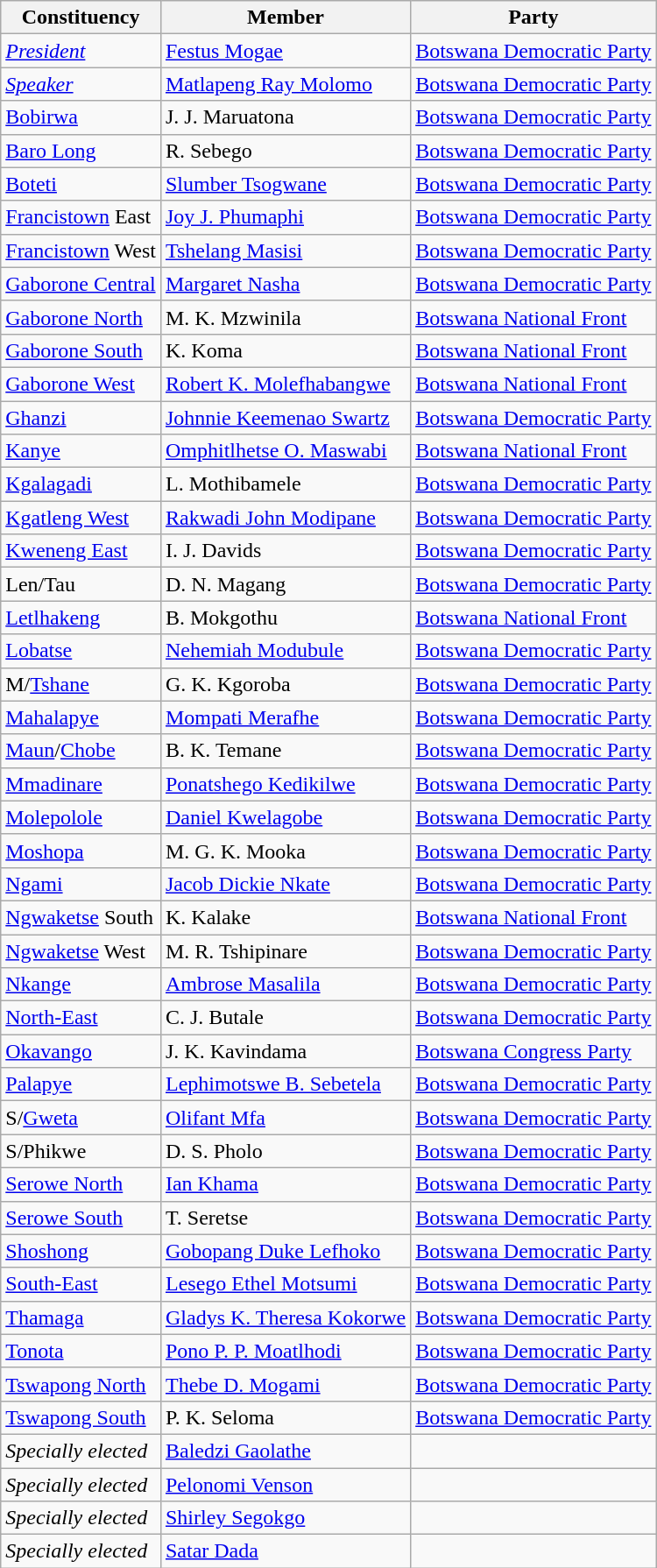<table class="wikitable sortable">
<tr>
<th>Constituency</th>
<th>Member</th>
<th>Party</th>
</tr>
<tr>
<td><em><a href='#'>President</a></em></td>
<td><a href='#'>Festus Mogae</a></td>
<td><a href='#'>Botswana Democratic Party</a></td>
</tr>
<tr>
<td><a href='#'><em>Speaker</em></a></td>
<td><a href='#'>Matlapeng Ray Molomo</a></td>
<td><a href='#'>Botswana Democratic Party</a></td>
</tr>
<tr>
<td><a href='#'>Bobirwa</a></td>
<td>J. J. Maruatona</td>
<td><a href='#'>Botswana Democratic Party</a></td>
</tr>
<tr>
<td><a href='#'>Baro Long</a></td>
<td>R. Sebego</td>
<td><a href='#'>Botswana Democratic Party</a></td>
</tr>
<tr>
<td><a href='#'>Boteti</a></td>
<td><a href='#'>Slumber Tsogwane</a></td>
<td><a href='#'>Botswana Democratic Party</a></td>
</tr>
<tr>
<td><a href='#'>Francistown</a> East</td>
<td><a href='#'>Joy J. Phumaphi</a></td>
<td><a href='#'>Botswana Democratic Party</a></td>
</tr>
<tr>
<td><a href='#'>Francistown</a> West</td>
<td><a href='#'>Tshelang Masisi</a></td>
<td><a href='#'>Botswana Democratic Party</a></td>
</tr>
<tr>
<td><a href='#'>Gaborone Central</a></td>
<td><a href='#'>Margaret Nasha</a></td>
<td><a href='#'>Botswana Democratic Party</a></td>
</tr>
<tr>
<td><a href='#'>Gaborone North</a></td>
<td>M. K. Mzwinila</td>
<td><a href='#'>Botswana National Front</a></td>
</tr>
<tr>
<td><a href='#'>Gaborone South</a></td>
<td>K. Koma</td>
<td><a href='#'>Botswana National Front</a></td>
</tr>
<tr>
<td><a href='#'>Gaborone West</a></td>
<td><a href='#'>Robert K. Molefhabangwe</a></td>
<td><a href='#'>Botswana National Front</a></td>
</tr>
<tr>
<td><a href='#'>Ghanzi</a></td>
<td><a href='#'>Johnnie Keemenao Swartz</a></td>
<td><a href='#'>Botswana Democratic Party</a></td>
</tr>
<tr>
<td><a href='#'>Kanye</a></td>
<td><a href='#'>Omphitlhetse O. Maswabi</a></td>
<td><a href='#'>Botswana National Front</a></td>
</tr>
<tr>
<td><a href='#'>Kgalagadi</a></td>
<td>L. Mothibamele</td>
<td><a href='#'>Botswana Democratic Party</a></td>
</tr>
<tr>
<td><a href='#'>Kgatleng West</a></td>
<td><a href='#'>Rakwadi John Modipane</a></td>
<td><a href='#'>Botswana Democratic Party</a></td>
</tr>
<tr>
<td><a href='#'>Kweneng East</a></td>
<td>I. J. Davids</td>
<td><a href='#'>Botswana Democratic Party</a></td>
</tr>
<tr>
<td>Len/Tau</td>
<td>D. N. Magang</td>
<td><a href='#'>Botswana Democratic Party</a></td>
</tr>
<tr>
<td><a href='#'>Letlhakeng</a></td>
<td>B. Mokgothu</td>
<td><a href='#'>Botswana National Front</a></td>
</tr>
<tr>
<td><a href='#'>Lobatse</a></td>
<td><a href='#'>Nehemiah Modubule</a></td>
<td><a href='#'>Botswana Democratic Party</a></td>
</tr>
<tr>
<td>M/<a href='#'>Tshane</a></td>
<td>G. K. Kgoroba</td>
<td><a href='#'>Botswana Democratic Party</a></td>
</tr>
<tr>
<td><a href='#'>Mahalapye</a></td>
<td><a href='#'>Mompati Merafhe</a></td>
<td><a href='#'>Botswana Democratic Party</a></td>
</tr>
<tr>
<td><a href='#'>Maun</a>/<a href='#'>Chobe</a></td>
<td>B. K. Temane</td>
<td><a href='#'>Botswana Democratic Party</a></td>
</tr>
<tr>
<td><a href='#'>Mmadinare</a></td>
<td><a href='#'>Ponatshego Kedikilwe</a></td>
<td><a href='#'>Botswana Democratic Party</a></td>
</tr>
<tr>
<td><a href='#'>Molepolole</a></td>
<td><a href='#'>Daniel Kwelagobe</a></td>
<td><a href='#'>Botswana Democratic Party</a></td>
</tr>
<tr>
<td><a href='#'>Moshopa</a></td>
<td>M. G. K. Mooka</td>
<td><a href='#'>Botswana Democratic Party</a></td>
</tr>
<tr>
<td><a href='#'>Ngami</a></td>
<td><a href='#'>Jacob Dickie Nkate</a></td>
<td><a href='#'>Botswana Democratic Party</a></td>
</tr>
<tr>
<td><a href='#'>Ngwaketse</a> South</td>
<td>K. Kalake</td>
<td><a href='#'>Botswana National Front</a></td>
</tr>
<tr>
<td><a href='#'>Ngwaketse</a> West</td>
<td>M. R. Tshipinare</td>
<td><a href='#'>Botswana Democratic Party</a></td>
</tr>
<tr>
<td><a href='#'>Nkange</a></td>
<td><a href='#'>Ambrose Masalila</a></td>
<td><a href='#'>Botswana Democratic Party</a></td>
</tr>
<tr>
<td><a href='#'>North-East</a></td>
<td>C. J. Butale</td>
<td><a href='#'>Botswana Democratic Party</a></td>
</tr>
<tr>
<td><a href='#'>Okavango</a></td>
<td>J. K. Kavindama</td>
<td><a href='#'>Botswana Congress Party</a></td>
</tr>
<tr>
<td><a href='#'>Palapye</a></td>
<td><a href='#'>Lephimotswe B. Sebetela</a></td>
<td><a href='#'>Botswana Democratic Party</a></td>
</tr>
<tr>
<td>S/<a href='#'>Gweta</a></td>
<td><a href='#'>Olifant Mfa</a></td>
<td><a href='#'>Botswana Democratic Party</a></td>
</tr>
<tr>
<td>S/Phikwe</td>
<td>D. S. Pholo</td>
<td><a href='#'>Botswana Democratic Party</a></td>
</tr>
<tr>
<td><a href='#'>Serowe North</a></td>
<td><a href='#'>Ian Khama</a></td>
<td><a href='#'>Botswana Democratic Party</a></td>
</tr>
<tr>
<td><a href='#'>Serowe South</a></td>
<td>T. Seretse</td>
<td><a href='#'>Botswana Democratic Party</a></td>
</tr>
<tr>
<td><a href='#'>Shoshong</a></td>
<td><a href='#'>Gobopang Duke Lefhoko</a></td>
<td><a href='#'>Botswana Democratic Party</a></td>
</tr>
<tr>
<td><a href='#'>South-East</a></td>
<td><a href='#'>Lesego Ethel Motsumi</a></td>
<td><a href='#'>Botswana Democratic Party</a></td>
</tr>
<tr>
<td><a href='#'>Thamaga</a></td>
<td><a href='#'>Gladys K. Theresa Kokorwe</a></td>
<td><a href='#'>Botswana Democratic Party</a></td>
</tr>
<tr>
<td><a href='#'>Tonota</a></td>
<td><a href='#'>Pono P. P. Moatlhodi</a></td>
<td><a href='#'>Botswana Democratic Party</a></td>
</tr>
<tr>
<td><a href='#'>Tswapong North</a></td>
<td><a href='#'>Thebe D. Mogami</a></td>
<td><a href='#'>Botswana Democratic Party</a></td>
</tr>
<tr>
<td><a href='#'>Tswapong South</a></td>
<td>P. K. Seloma</td>
<td><a href='#'>Botswana Democratic Party</a></td>
</tr>
<tr>
<td><em>Specially elected</em></td>
<td><a href='#'>Baledzi Gaolathe</a></td>
<td></td>
</tr>
<tr>
<td><em>Specially elected</em></td>
<td><a href='#'>Pelonomi Venson</a></td>
<td></td>
</tr>
<tr>
<td><em>Specially elected</em></td>
<td><a href='#'>Shirley Segokgo</a></td>
<td></td>
</tr>
<tr>
<td><em>Specially elected</em></td>
<td><a href='#'>Satar Dada</a></td>
<td></td>
</tr>
</table>
